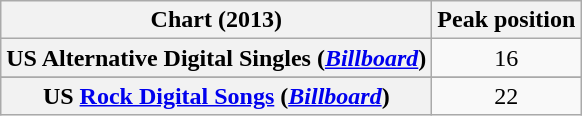<table class="wikitable sortable plainrowheaders" style="text-align:center;">
<tr>
<th>Chart (2013)</th>
<th>Peak position</th>
</tr>
<tr>
<th scope="row">US Alternative Digital Singles (<a href='#'><em>Billboard</em></a>)</th>
<td>16</td>
</tr>
<tr>
</tr>
<tr>
<th scope="row">US <a href='#'>Rock Digital Songs</a> (<a href='#'><em>Billboard</em></a>)</th>
<td>22</td>
</tr>
</table>
